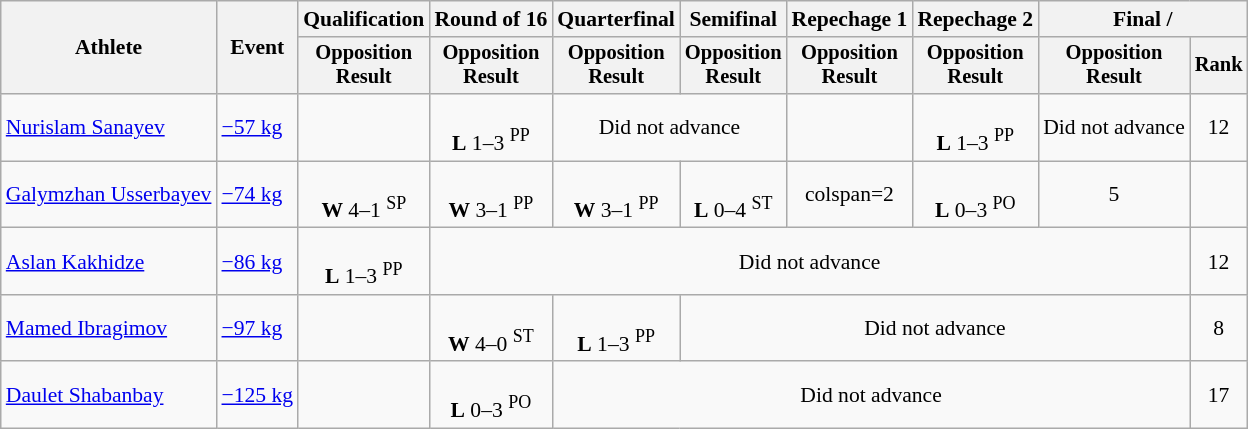<table class="wikitable" style="font-size:90%">
<tr>
<th rowspan=2>Athlete</th>
<th rowspan=2>Event</th>
<th>Qualification</th>
<th>Round of 16</th>
<th>Quarterfinal</th>
<th>Semifinal</th>
<th>Repechage 1</th>
<th>Repechage 2</th>
<th colspan=2>Final / </th>
</tr>
<tr style="font-size: 95%">
<th>Opposition<br>Result</th>
<th>Opposition<br>Result</th>
<th>Opposition<br>Result</th>
<th>Opposition<br>Result</th>
<th>Opposition<br>Result</th>
<th>Opposition<br>Result</th>
<th>Opposition<br>Result</th>
<th>Rank</th>
</tr>
<tr align=center>
<td align=left><a href='#'>Nurislam Sanayev</a></td>
<td align=left><a href='#'>−57 kg</a></td>
<td></td>
<td><br><strong>L</strong> 1–3 <sup>PP</sup></td>
<td colspan=2>Did not advance</td>
<td></td>
<td><br><strong>L</strong> 1–3 <sup>PP</sup></td>
<td>Did not advance</td>
<td>12</td>
</tr>
<tr align=center>
<td align=left><a href='#'>Galymzhan Usserbayev</a></td>
<td align=left><a href='#'>−74 kg</a></td>
<td><br><strong>W</strong> 4–1 <sup>SP</sup></td>
<td><br><strong>W</strong> 3–1 <sup>PP</sup></td>
<td><br><strong>W</strong> 3–1 <sup>PP</sup></td>
<td><br><strong>L</strong> 0–4 <sup>ST</sup></td>
<td>colspan=2 </td>
<td><br><strong>L</strong> 0–3 <sup>PO</sup></td>
<td>5</td>
</tr>
<tr align=center>
<td align=left><a href='#'>Aslan Kakhidze</a></td>
<td align=left><a href='#'>−86 kg</a></td>
<td><br><strong>L</strong> 1–3 <sup>PP</sup></td>
<td colspan=6>Did not advance</td>
<td>12</td>
</tr>
<tr align=center>
<td align=left><a href='#'>Mamed Ibragimov</a></td>
<td align=left><a href='#'>−97 kg</a></td>
<td></td>
<td><br><strong>W</strong> 4–0 <sup>ST</sup></td>
<td><br><strong>L</strong> 1–3 <sup>PP</sup></td>
<td colspan=4>Did not advance</td>
<td>8</td>
</tr>
<tr align=center>
<td align=left><a href='#'>Daulet Shabanbay</a></td>
<td align=left><a href='#'>−125 kg</a></td>
<td></td>
<td><br><strong>L</strong> 0–3 <sup>PO</sup></td>
<td colspan=5>Did not advance</td>
<td>17</td>
</tr>
</table>
